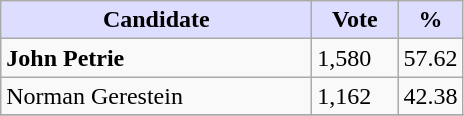<table class="wikitable">
<tr>
<th style="background:#ddf; width:200px;">Candidate</th>
<th style="background:#ddf; width:50px;">Vote</th>
<th style="background:#ddf; width:30px;">%</th>
</tr>
<tr>
<td><strong>John Petrie</strong></td>
<td>1,580</td>
<td>57.62</td>
</tr>
<tr>
<td>Norman Gerestein</td>
<td>1,162</td>
<td>42.38</td>
</tr>
<tr>
</tr>
</table>
